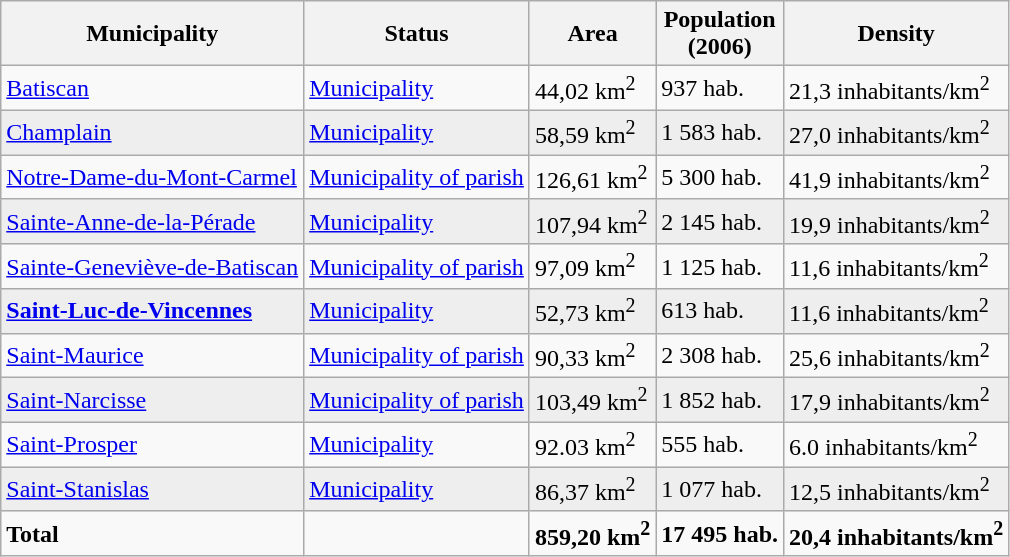<table class=wikitable>
<tr>
<th>Municipality</th>
<th>Status</th>
<th>Area</th>
<th>Population<br>(2006)</th>
<th>Density</th>
</tr>
<tr>
<td><a href='#'>Batiscan</a></td>
<td><a href='#'>Municipality</a></td>
<td>44,02 km<sup>2</sup></td>
<td>937 hab.</td>
<td>21,3 inhabitants/km<sup>2</sup></td>
</tr>
<tr style="background:#eee">
<td><a href='#'>Champlain</a></td>
<td><a href='#'>Municipality</a></td>
<td>58,59 km<sup>2</sup></td>
<td>1 583 hab.</td>
<td>27,0 inhabitants/km<sup>2</sup></td>
</tr>
<tr>
<td><a href='#'>Notre-Dame-du-Mont-Carmel</a></td>
<td><a href='#'>Municipality of parish</a></td>
<td>126,61 km<sup>2</sup></td>
<td>5 300 hab.</td>
<td>41,9 inhabitants/km<sup>2</sup></td>
</tr>
<tr style="background:#eee">
<td><a href='#'>Sainte-Anne-de-la-Pérade</a></td>
<td><a href='#'>Municipality</a></td>
<td>107,94 km<sup>2</sup></td>
<td>2 145 hab.</td>
<td>19,9 inhabitants/km<sup>2</sup></td>
</tr>
<tr>
<td><a href='#'>Sainte-Geneviève-de-Batiscan</a></td>
<td><a href='#'>Municipality of parish</a></td>
<td>97,09 km<sup>2</sup></td>
<td>1 125 hab.</td>
<td>11,6 inhabitants/km<sup>2</sup></td>
</tr>
<tr style="background:#eee">
<td><strong><a href='#'>Saint-Luc-de-Vincennes</a></strong></td>
<td><a href='#'>Municipality</a></td>
<td>52,73 km<sup>2</sup></td>
<td>613 hab.</td>
<td>11,6 inhabitants/km<sup>2</sup></td>
</tr>
<tr>
<td><a href='#'>Saint-Maurice</a></td>
<td><a href='#'>Municipality of parish</a></td>
<td>90,33 km<sup>2</sup></td>
<td>2 308 hab.</td>
<td>25,6 inhabitants/km<sup>2</sup></td>
</tr>
<tr style="background:#eee">
<td><a href='#'>Saint-Narcisse</a></td>
<td><a href='#'>Municipality of parish</a></td>
<td>103,49 km<sup>2</sup></td>
<td>1 852 hab.</td>
<td>17,9 inhabitants/km<sup>2</sup></td>
</tr>
<tr>
<td><a href='#'>Saint-Prosper</a></td>
<td><a href='#'>Municipality</a></td>
<td>92.03 km<sup>2</sup></td>
<td>555 hab.</td>
<td>6.0 inhabitants/km<sup>2</sup></td>
</tr>
<tr style="background:#eee">
<td><a href='#'>Saint-Stanislas</a></td>
<td><a href='#'>Municipality</a></td>
<td>86,37 km<sup>2</sup></td>
<td>1 077 hab.</td>
<td>12,5 inhabitants/km<sup>2</sup></td>
</tr>
<tr>
<td><strong>Total</strong></td>
<td></td>
<td><strong>859,20 km<sup>2</sup></strong></td>
<td><strong>17 495 hab.</strong></td>
<td><strong>20,4 inhabitants/km<sup>2</sup></strong></td>
</tr>
</table>
